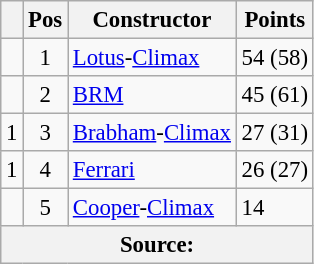<table class="wikitable" style="font-size: 95%;">
<tr>
<th></th>
<th>Pos</th>
<th>Constructor</th>
<th>Points</th>
</tr>
<tr>
<td align="left"></td>
<td align="center">1</td>
<td> <a href='#'>Lotus</a>-<a href='#'>Climax</a></td>
<td align="left">54 (58)</td>
</tr>
<tr>
<td align="left"></td>
<td align="center">2</td>
<td> <a href='#'>BRM</a></td>
<td align="left">45 (61)</td>
</tr>
<tr>
<td align="left"> 1</td>
<td align="center">3</td>
<td> <a href='#'>Brabham</a>-<a href='#'>Climax</a></td>
<td align="left">27 (31)</td>
</tr>
<tr>
<td align="left"> 1</td>
<td align="center">4</td>
<td> <a href='#'>Ferrari</a></td>
<td align="left">26 (27)</td>
</tr>
<tr>
<td align="left"></td>
<td align="center">5</td>
<td> <a href='#'>Cooper</a>-<a href='#'>Climax</a></td>
<td align="left">14</td>
</tr>
<tr>
<th colspan=4>Source: </th>
</tr>
</table>
